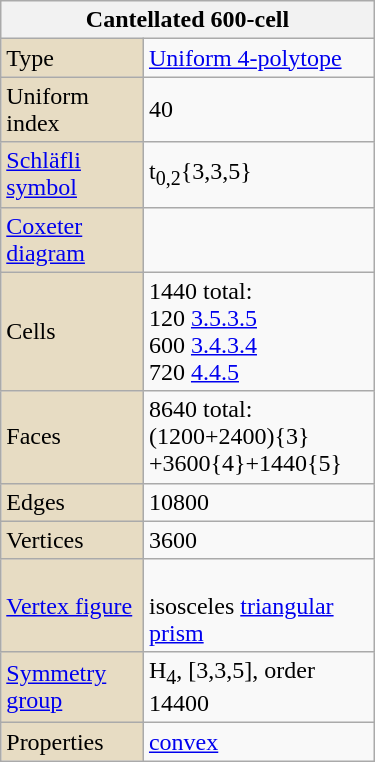<table class="wikitable" align="right" style="margin-left:10px" width="250">
<tr>
<th bgcolor=#e7dcc3 colspan=2>Cantellated 600-cell</th>
</tr>
<tr>
<td bgcolor=#e7dcc3>Type</td>
<td><a href='#'>Uniform 4-polytope</a></td>
</tr>
<tr>
<td bgcolor=#e7dcc3>Uniform index</td>
<td>40</td>
</tr>
<tr>
<td bgcolor=#e7dcc3><a href='#'>Schläfli symbol</a></td>
<td>t<sub>0,2</sub>{3,3,5}</td>
</tr>
<tr>
<td bgcolor=#e7dcc3><a href='#'>Coxeter diagram</a></td>
<td></td>
</tr>
<tr>
<td bgcolor=#e7dcc3>Cells</td>
<td>1440 total:<br>120  <a href='#'>3.5.3.5</a><br>600  <a href='#'>3.4.3.4</a><br>720  <a href='#'>4.4.5</a></td>
</tr>
<tr>
<td bgcolor=#e7dcc3>Faces</td>
<td>8640 total:<br>(1200+2400){3}<br>+3600{4}+1440{5}</td>
</tr>
<tr>
<td bgcolor=#e7dcc3>Edges</td>
<td>10800</td>
</tr>
<tr>
<td bgcolor=#e7dcc3>Vertices</td>
<td>3600</td>
</tr>
<tr>
<td bgcolor=#e7dcc3><a href='#'>Vertex figure</a></td>
<td><br>isosceles <a href='#'>triangular prism</a></td>
</tr>
<tr>
<td bgcolor=#e7dcc3><a href='#'>Symmetry group</a></td>
<td>H<sub>4</sub>, [3,3,5], order 14400</td>
</tr>
<tr>
<td bgcolor=#e7dcc3>Properties</td>
<td><a href='#'>convex</a></td>
</tr>
</table>
